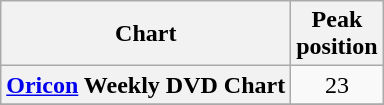<table class="wikitable plainrowheaders" style="text-align:center;">
<tr>
<th>Chart</th>
<th>Peak<br>position</th>
</tr>
<tr>
<th scope="row"><a href='#'>Oricon</a> Weekly DVD Chart</th>
<td>23</td>
</tr>
<tr>
</tr>
</table>
